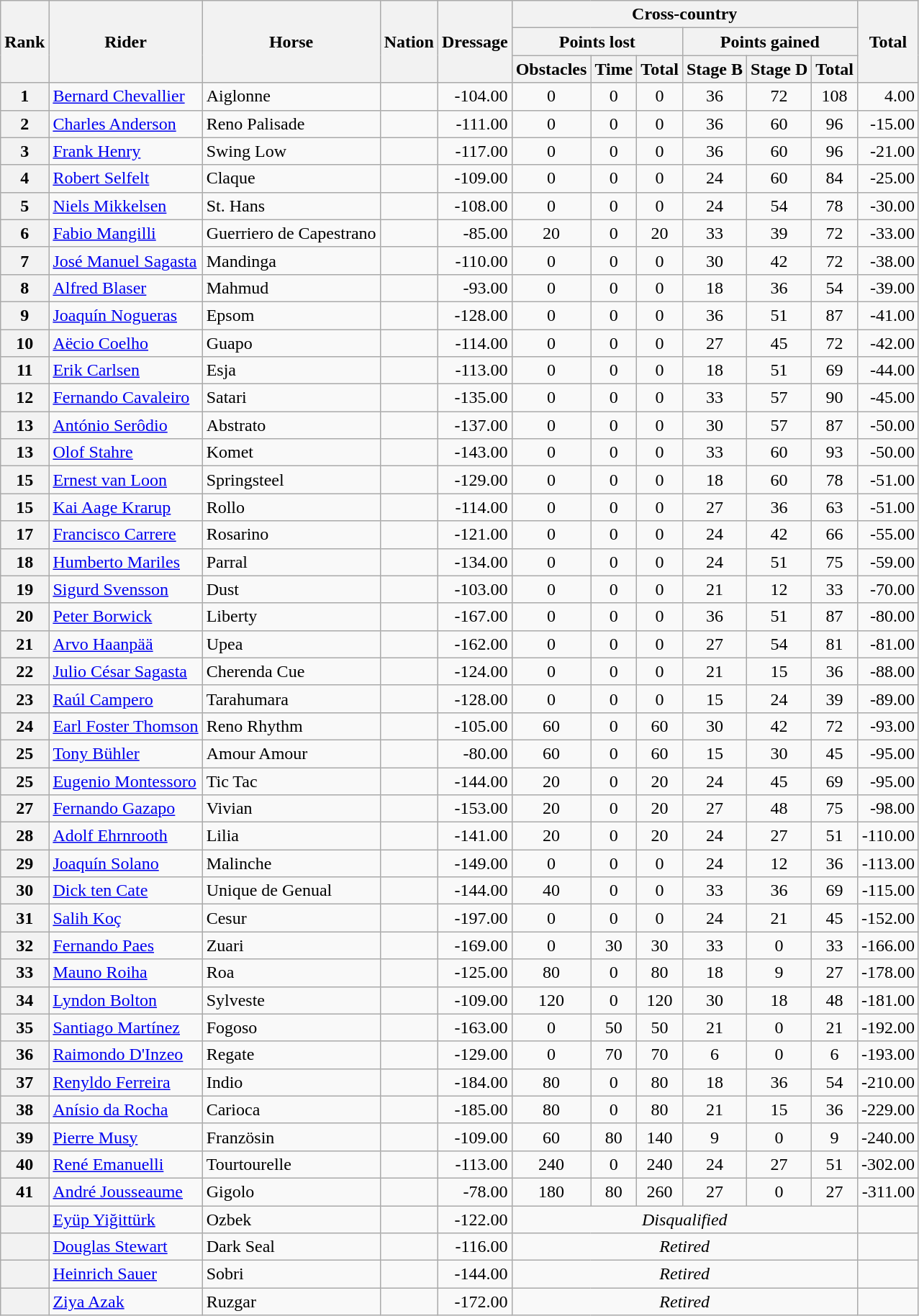<table class="wikitable sortable">
<tr>
<th rowspan=3>Rank</th>
<th rowspan=3>Rider</th>
<th rowspan=3>Horse</th>
<th rowspan=3>Nation</th>
<th rowspan=3>Dressage</th>
<th colspan=6>Cross-country</th>
<th rowspan=3>Total</th>
</tr>
<tr>
<th colspan=3>Points lost</th>
<th colspan=3>Points gained</th>
</tr>
<tr>
<th>Obstacles</th>
<th>Time</th>
<th>Total</th>
<th>Stage B</th>
<th>Stage D</th>
<th>Total</th>
</tr>
<tr>
<th>1</th>
<td><a href='#'>Bernard Chevallier</a></td>
<td>Aiglonne</td>
<td></td>
<td align=right>-104.00</td>
<td align=center>0</td>
<td align=center>0</td>
<td align=center>0</td>
<td align=center>36</td>
<td align=center>72</td>
<td align=center>108</td>
<td align=right>4.00</td>
</tr>
<tr>
<th>2</th>
<td><a href='#'>Charles Anderson</a></td>
<td>Reno Palisade</td>
<td></td>
<td align=right>-111.00</td>
<td align=center>0</td>
<td align=center>0</td>
<td align=center>0</td>
<td align=center>36</td>
<td align=center>60</td>
<td align=center>96</td>
<td align=right>-15.00</td>
</tr>
<tr>
<th>3</th>
<td><a href='#'>Frank Henry</a></td>
<td>Swing Low</td>
<td></td>
<td align=right>-117.00</td>
<td align=center>0</td>
<td align=center>0</td>
<td align=center>0</td>
<td align=center>36</td>
<td align=center>60</td>
<td align=center>96</td>
<td align=right>-21.00</td>
</tr>
<tr>
<th>4</th>
<td><a href='#'>Robert Selfelt</a></td>
<td>Claque</td>
<td></td>
<td align=right>-109.00</td>
<td align=center>0</td>
<td align=center>0</td>
<td align=center>0</td>
<td align=center>24</td>
<td align=center>60</td>
<td align=center>84</td>
<td align=right>-25.00</td>
</tr>
<tr>
<th>5</th>
<td><a href='#'>Niels Mikkelsen</a></td>
<td>St. Hans</td>
<td></td>
<td align=right>-108.00</td>
<td align=center>0</td>
<td align=center>0</td>
<td align=center>0</td>
<td align=center>24</td>
<td align=center>54</td>
<td align=center>78</td>
<td align=right>-30.00</td>
</tr>
<tr>
<th>6</th>
<td><a href='#'>Fabio Mangilli</a></td>
<td>Guerriero de Capestrano</td>
<td></td>
<td align=right>-85.00</td>
<td align=center>20</td>
<td align=center>0</td>
<td align=center>20</td>
<td align=center>33</td>
<td align=center>39</td>
<td align=center>72</td>
<td align=right>-33.00</td>
</tr>
<tr>
<th>7</th>
<td><a href='#'>José Manuel Sagasta</a></td>
<td>Mandinga</td>
<td></td>
<td align=right>-110.00</td>
<td align=center>0</td>
<td align=center>0</td>
<td align=center>0</td>
<td align=center>30</td>
<td align=center>42</td>
<td align=center>72</td>
<td align=right>-38.00</td>
</tr>
<tr>
<th>8</th>
<td><a href='#'>Alfred Blaser</a></td>
<td>Mahmud</td>
<td></td>
<td align=right>-93.00</td>
<td align=center>0</td>
<td align=center>0</td>
<td align=center>0</td>
<td align=center>18</td>
<td align=center>36</td>
<td align=center>54</td>
<td align=right>-39.00</td>
</tr>
<tr>
<th>9</th>
<td><a href='#'>Joaquín Nogueras</a></td>
<td>Epsom</td>
<td></td>
<td align=right>-128.00</td>
<td align=center>0</td>
<td align=center>0</td>
<td align=center>0</td>
<td align=center>36</td>
<td align=center>51</td>
<td align=center>87</td>
<td align=right>-41.00</td>
</tr>
<tr>
<th>10</th>
<td><a href='#'>Aëcio Coelho</a></td>
<td>Guapo</td>
<td></td>
<td align=right>-114.00</td>
<td align=center>0</td>
<td align=center>0</td>
<td align=center>0</td>
<td align=center>27</td>
<td align=center>45</td>
<td align=center>72</td>
<td align=right>-42.00</td>
</tr>
<tr>
<th>11</th>
<td><a href='#'>Erik Carlsen</a></td>
<td>Esja</td>
<td></td>
<td align=right>-113.00</td>
<td align=center>0</td>
<td align=center>0</td>
<td align=center>0</td>
<td align=center>18</td>
<td align=center>51</td>
<td align=center>69</td>
<td align=right>-44.00</td>
</tr>
<tr>
<th>12</th>
<td><a href='#'>Fernando Cavaleiro</a></td>
<td>Satari</td>
<td></td>
<td align=right>-135.00</td>
<td align=center>0</td>
<td align=center>0</td>
<td align=center>0</td>
<td align=center>33</td>
<td align=center>57</td>
<td align=center>90</td>
<td align=right>-45.00</td>
</tr>
<tr>
<th>13</th>
<td><a href='#'>António Serôdio</a></td>
<td>Abstrato</td>
<td></td>
<td align=right>-137.00</td>
<td align=center>0</td>
<td align=center>0</td>
<td align=center>0</td>
<td align=center>30</td>
<td align=center>57</td>
<td align=center>87</td>
<td align=right>-50.00</td>
</tr>
<tr>
<th>13</th>
<td><a href='#'>Olof Stahre</a></td>
<td>Komet</td>
<td></td>
<td align=right>-143.00</td>
<td align=center>0</td>
<td align=center>0</td>
<td align=center>0</td>
<td align=center>33</td>
<td align=center>60</td>
<td align=center>93</td>
<td align=right>-50.00</td>
</tr>
<tr>
<th>15</th>
<td><a href='#'>Ernest van Loon</a></td>
<td>Springsteel</td>
<td></td>
<td align=right>-129.00</td>
<td align=center>0</td>
<td align=center>0</td>
<td align=center>0</td>
<td align=center>18</td>
<td align=center>60</td>
<td align=center>78</td>
<td align=right>-51.00</td>
</tr>
<tr>
<th>15</th>
<td><a href='#'>Kai Aage Krarup</a></td>
<td>Rollo</td>
<td></td>
<td align=right>-114.00</td>
<td align=center>0</td>
<td align=center>0</td>
<td align=center>0</td>
<td align=center>27</td>
<td align=center>36</td>
<td align=center>63</td>
<td align=right>-51.00</td>
</tr>
<tr>
<th>17</th>
<td><a href='#'>Francisco Carrere</a></td>
<td>Rosarino</td>
<td></td>
<td align=right>-121.00</td>
<td align=center>0</td>
<td align=center>0</td>
<td align=center>0</td>
<td align=center>24</td>
<td align=center>42</td>
<td align=center>66</td>
<td align=right>-55.00</td>
</tr>
<tr>
<th>18</th>
<td><a href='#'>Humberto Mariles</a></td>
<td>Parral</td>
<td></td>
<td align=right>-134.00</td>
<td align=center>0</td>
<td align=center>0</td>
<td align=center>0</td>
<td align=center>24</td>
<td align=center>51</td>
<td align=center>75</td>
<td align=right>-59.00</td>
</tr>
<tr>
<th>19</th>
<td><a href='#'>Sigurd Svensson</a></td>
<td>Dust</td>
<td></td>
<td align=right>-103.00</td>
<td align=center>0</td>
<td align=center>0</td>
<td align=center>0</td>
<td align=center>21</td>
<td align=center>12</td>
<td align=center>33</td>
<td align=right>-70.00</td>
</tr>
<tr>
<th>20</th>
<td><a href='#'>Peter Borwick</a></td>
<td>Liberty</td>
<td></td>
<td align=right>-167.00</td>
<td align=center>0</td>
<td align=center>0</td>
<td align=center>0</td>
<td align=center>36</td>
<td align=center>51</td>
<td align=center>87</td>
<td align=right>-80.00</td>
</tr>
<tr>
<th>21</th>
<td><a href='#'>Arvo Haanpää</a></td>
<td>Upea</td>
<td></td>
<td align=right>-162.00</td>
<td align=center>0</td>
<td align=center>0</td>
<td align=center>0</td>
<td align=center>27</td>
<td align=center>54</td>
<td align=center>81</td>
<td align=right>-81.00</td>
</tr>
<tr>
<th>22</th>
<td><a href='#'>Julio César Sagasta</a></td>
<td>Cherenda Cue</td>
<td></td>
<td align=right>-124.00</td>
<td align=center>0</td>
<td align=center>0</td>
<td align=center>0</td>
<td align=center>21</td>
<td align=center>15</td>
<td align=center>36</td>
<td align=right>-88.00</td>
</tr>
<tr>
<th>23</th>
<td><a href='#'>Raúl Campero</a></td>
<td>Tarahumara</td>
<td></td>
<td align=right>-128.00</td>
<td align=center>0</td>
<td align=center>0</td>
<td align=center>0</td>
<td align=center>15</td>
<td align=center>24</td>
<td align=center>39</td>
<td align=right>-89.00</td>
</tr>
<tr>
<th>24</th>
<td><a href='#'>Earl Foster Thomson</a></td>
<td>Reno Rhythm</td>
<td></td>
<td align=right>-105.00</td>
<td align=center>60</td>
<td align=center>0</td>
<td align=center>60</td>
<td align=center>30</td>
<td align=center>42</td>
<td align=center>72</td>
<td align=right>-93.00</td>
</tr>
<tr>
<th>25</th>
<td><a href='#'>Tony Bühler</a></td>
<td>Amour Amour</td>
<td></td>
<td align=right>-80.00</td>
<td align=center>60</td>
<td align=center>0</td>
<td align=center>60</td>
<td align=center>15</td>
<td align=center>30</td>
<td align=center>45</td>
<td align=right>-95.00</td>
</tr>
<tr>
<th>25</th>
<td><a href='#'>Eugenio Montessoro</a></td>
<td>Tic Tac</td>
<td></td>
<td align=right>-144.00</td>
<td align=center>20</td>
<td align=center>0</td>
<td align=center>20</td>
<td align=center>24</td>
<td align=center>45</td>
<td align=center>69</td>
<td align=right>-95.00</td>
</tr>
<tr>
<th>27</th>
<td><a href='#'>Fernando Gazapo</a></td>
<td>Vivian</td>
<td></td>
<td align=right>-153.00</td>
<td align=center>20</td>
<td align=center>0</td>
<td align=center>20</td>
<td align=center>27</td>
<td align=center>48</td>
<td align=center>75</td>
<td align=right>-98.00</td>
</tr>
<tr>
<th>28</th>
<td><a href='#'>Adolf Ehrnrooth</a></td>
<td>Lilia</td>
<td></td>
<td align=right>-141.00</td>
<td align=center>20</td>
<td align=center>0</td>
<td align=center>20</td>
<td align=center>24</td>
<td align=center>27</td>
<td align=center>51</td>
<td align=right>-110.00</td>
</tr>
<tr>
<th>29</th>
<td><a href='#'>Joaquín Solano</a></td>
<td>Malinche</td>
<td></td>
<td align=right>-149.00</td>
<td align=center>0</td>
<td align=center>0</td>
<td align=center>0</td>
<td align=center>24</td>
<td align=center>12</td>
<td align=center>36</td>
<td align=right>-113.00</td>
</tr>
<tr>
<th>30</th>
<td><a href='#'>Dick ten Cate</a></td>
<td>Unique de Genual</td>
<td></td>
<td align=right>-144.00</td>
<td align=center>40</td>
<td align=center>0</td>
<td align=center>0</td>
<td align=center>33</td>
<td align=center>36</td>
<td align=center>69</td>
<td align=right>-115.00</td>
</tr>
<tr>
<th>31</th>
<td><a href='#'>Salih Koç</a></td>
<td>Cesur</td>
<td></td>
<td align=right>-197.00</td>
<td align=center>0</td>
<td align=center>0</td>
<td align=center>0</td>
<td align=center>24</td>
<td align=center>21</td>
<td align=center>45</td>
<td align=right>-152.00</td>
</tr>
<tr>
<th>32</th>
<td><a href='#'>Fernando Paes</a></td>
<td>Zuari</td>
<td></td>
<td align=right>-169.00</td>
<td align=center>0</td>
<td align=center>30</td>
<td align=center>30</td>
<td align=center>33</td>
<td align=center>0</td>
<td align=center>33</td>
<td align=right>-166.00</td>
</tr>
<tr>
<th>33</th>
<td><a href='#'>Mauno Roiha</a></td>
<td>Roa</td>
<td></td>
<td align=right>-125.00</td>
<td align=center>80</td>
<td align=center>0</td>
<td align=center>80</td>
<td align=center>18</td>
<td align=center>9</td>
<td align=center>27</td>
<td align=right>-178.00</td>
</tr>
<tr>
<th>34</th>
<td><a href='#'>Lyndon Bolton</a></td>
<td>Sylveste</td>
<td></td>
<td align=right>-109.00</td>
<td align=center>120</td>
<td align=center>0</td>
<td align=center>120</td>
<td align=center>30</td>
<td align=center>18</td>
<td align=center>48</td>
<td align=right>-181.00</td>
</tr>
<tr>
<th>35</th>
<td><a href='#'>Santiago Martínez</a></td>
<td>Fogoso</td>
<td></td>
<td align=right>-163.00</td>
<td align=center>0</td>
<td align=center>50</td>
<td align=center>50</td>
<td align=center>21</td>
<td align=center>0</td>
<td align=center>21</td>
<td align=right>-192.00</td>
</tr>
<tr>
<th>36</th>
<td><a href='#'>Raimondo D'Inzeo</a></td>
<td>Regate</td>
<td></td>
<td align=right>-129.00</td>
<td align=center>0</td>
<td align=center>70</td>
<td align=center>70</td>
<td align=center>6</td>
<td align=center>0</td>
<td align=center>6</td>
<td align=right>-193.00</td>
</tr>
<tr>
<th>37</th>
<td><a href='#'>Renyldo Ferreira</a></td>
<td>Indio</td>
<td></td>
<td align=right>-184.00</td>
<td align=center>80</td>
<td align=center>0</td>
<td align=center>80</td>
<td align=center>18</td>
<td align=center>36</td>
<td align=center>54</td>
<td align=right>-210.00</td>
</tr>
<tr>
<th>38</th>
<td><a href='#'>Anísio da Rocha</a></td>
<td>Carioca</td>
<td></td>
<td align=right>-185.00</td>
<td align=center>80</td>
<td align=center>0</td>
<td align=center>80</td>
<td align=center>21</td>
<td align=center>15</td>
<td align=center>36</td>
<td align=right>-229.00</td>
</tr>
<tr>
<th>39</th>
<td><a href='#'>Pierre Musy</a></td>
<td>Französin</td>
<td></td>
<td align=right>-109.00</td>
<td align=center>60</td>
<td align=center>80</td>
<td align=center>140</td>
<td align=center>9</td>
<td align=center>0</td>
<td align=center>9</td>
<td align=right>-240.00</td>
</tr>
<tr>
<th>40</th>
<td><a href='#'>René Emanuelli</a></td>
<td>Tourtourelle</td>
<td></td>
<td align=right>-113.00</td>
<td align=center>240</td>
<td align=center>0</td>
<td align=center>240</td>
<td align=center>24</td>
<td align=center>27</td>
<td align=center>51</td>
<td align=right>-302.00</td>
</tr>
<tr>
<th>41</th>
<td><a href='#'>André Jousseaume</a></td>
<td>Gigolo</td>
<td></td>
<td align=right>-78.00</td>
<td align=center>180</td>
<td align=center>80</td>
<td align=center>260</td>
<td align=center>27</td>
<td align=center>0</td>
<td align=center>27</td>
<td align=right>-311.00</td>
</tr>
<tr>
<th></th>
<td><a href='#'>Eyüp Yiğittürk</a></td>
<td>Ozbek</td>
<td></td>
<td align=right>-122.00</td>
<td align=center colspan=6><em>Disqualified</em></td>
<td align=right></td>
</tr>
<tr>
<th></th>
<td><a href='#'>Douglas Stewart</a></td>
<td>Dark Seal</td>
<td></td>
<td align=right>-116.00</td>
<td align=center colspan=6><em>Retired</em></td>
<td align=right></td>
</tr>
<tr>
<th></th>
<td><a href='#'>Heinrich Sauer</a></td>
<td>Sobri</td>
<td></td>
<td align=right>-144.00</td>
<td align=center colspan=6><em>Retired</em></td>
<td align=right></td>
</tr>
<tr>
<th></th>
<td><a href='#'>Ziya Azak</a></td>
<td>Ruzgar</td>
<td></td>
<td align=right>-172.00</td>
<td align=center colspan=6><em>Retired</em></td>
<td align=right></td>
</tr>
</table>
